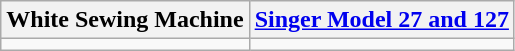<table border="1" class="wikitable" align="center">
<tr>
<th>White Sewing Machine</th>
<th><a href='#'>Singer Model 27 and 127</a></th>
</tr>
<tr>
<td></td>
<td></td>
</tr>
</table>
